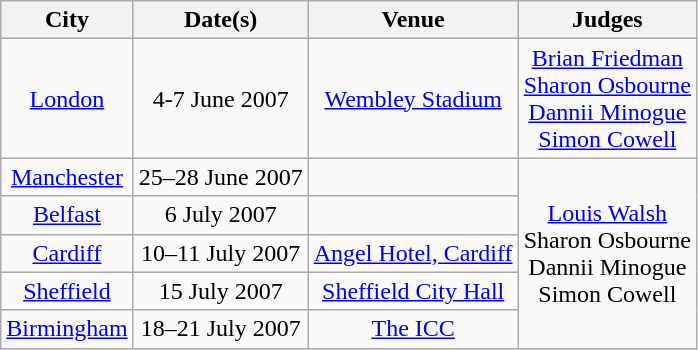<table class="wikitable sortable plainrowheaders" style="text-align:center">
<tr>
<th scope="col">City</th>
<th scope="col">Date(s)</th>
<th scope="col">Venue</th>
<th scope="col">Judges</th>
</tr>
<tr>
<td><a href='#'>London</a></td>
<td>4-7 June 2007</td>
<td><a href='#'>Wembley Stadium</a></td>
<td><a href='#'>Brian Friedman</a><br><a href='#'>Sharon Osbourne</a><br><a href='#'>Dannii Minogue</a><br><a href='#'>Simon Cowell</a></td>
</tr>
<tr>
<td><a href='#'>Manchester</a></td>
<td>25–28 June 2007</td>
<td></td>
<td rowspan=5><a href='#'>Louis Walsh</a><br>Sharon Osbourne<br>Dannii Minogue<br>Simon Cowell</td>
</tr>
<tr>
<td><a href='#'>Belfast</a></td>
<td>6 July 2007</td>
</tr>
<tr>
<td><a href='#'>Cardiff</a></td>
<td>10–11 July 2007</td>
<td><a href='#'>Angel Hotel, Cardiff</a></td>
</tr>
<tr>
<td><a href='#'>Sheffield</a></td>
<td>15 July 2007</td>
<td><a href='#'>Sheffield City Hall</a></td>
</tr>
<tr>
<td><a href='#'>Birmingham</a></td>
<td>18–21 July 2007</td>
<td><a href='#'>The ICC</a></td>
</tr>
</table>
